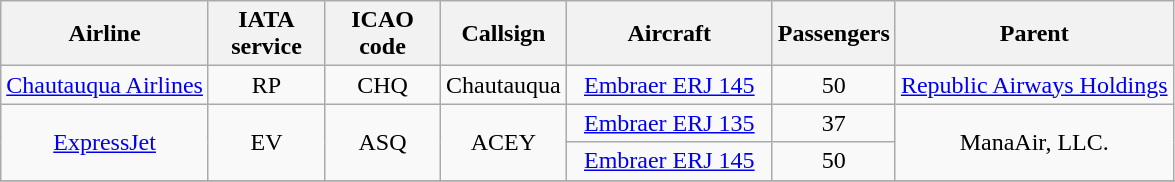<table class="wikitable sortable" style="border-collapse:collapse;text-align:center;">
<tr>
<th rowspan="2">Airline</th>
<th rowspan="2" style="width:70px">IATA service</th>
<th rowspan="2" style="width:70px">ICAO code</th>
<th rowspan="2">Callsign</th>
<th rowspan="2" style="width:130px;">Aircraft</th>
<th rowspan="2">Passengers</th>
<th rowspan="2">Parent</th>
</tr>
<tr>
</tr>
<tr>
<td><a href='#'>Chautauqua Airlines</a></td>
<td style="text-align:center">RP</td>
<td style="text-align:center">CHQ</td>
<td>Chautauqua</td>
<td><a href='#'>Embraer ERJ 145</a></td>
<td>50</td>
<td><a href='#'>Republic Airways Holdings</a></td>
</tr>
<tr>
<td rowspan="2"><a href='#'>ExpressJet</a></td>
<td style="text-align:center" rowspan="2">EV</td>
<td style="text-align:center" rowspan="2">ASQ</td>
<td rowspan="2">ACEY</td>
<td><a href='#'>Embraer ERJ 135</a></td>
<td>37</td>
<td rowspan="2">ManaAir, LLC.</td>
</tr>
<tr>
<td><a href='#'>Embraer ERJ 145</a></td>
<td>50</td>
</tr>
<tr>
</tr>
</table>
